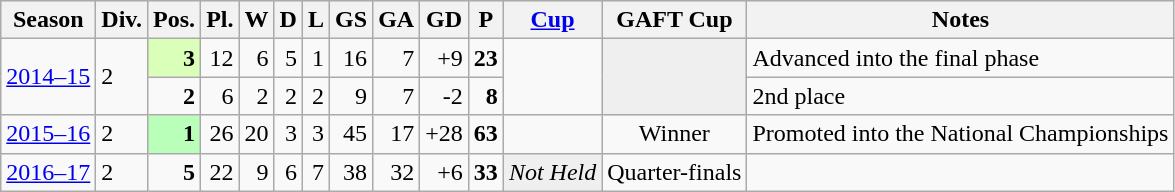<table class="wikitable">
<tr style="background:#efefef;">
<th>Season</th>
<th>Div.</th>
<th>Pos.</th>
<th>Pl.</th>
<th>W</th>
<th>D</th>
<th>L</th>
<th>GS</th>
<th>GA</th>
<th>GD</th>
<th>P</th>
<th><a href='#'>Cup</a></th>
<th>GAFT Cup</th>
<th>Notes</th>
</tr>
<tr>
<td rowspan="2"><a href='#'>2014–15</a></td>
<td rowspan="2">2</td>
<td align=right bgcolor=#D9FFB9><strong>3</strong></td>
<td align=right>12</td>
<td align=right>6</td>
<td align=right>5</td>
<td align=right>1</td>
<td align=right>16</td>
<td align=right>7</td>
<td align=right>+9</td>
<td align=right><strong>23</strong></td>
<td rowspan="2"></td>
<td rowspan="2" bgcolor=EFEFEF></td>
<td>Advanced into the final phase</td>
</tr>
<tr>
<td align=right><strong>2</strong></td>
<td align=right>6</td>
<td align=right>2</td>
<td align=right>2</td>
<td align=right>2</td>
<td align=right>9</td>
<td align=right>7</td>
<td align=right>-2</td>
<td align=right><strong>8</strong></td>
<td>2nd place</td>
</tr>
<tr>
<td><a href='#'>2015–16</a></td>
<td>2</td>
<td align=right bgcolor=#B9FFB9><strong>1</strong></td>
<td align=right>26</td>
<td align=right>20</td>
<td align=right>3</td>
<td align=right>3</td>
<td align=right>45</td>
<td align=right>17</td>
<td align=right>+28</td>
<td align=right><strong>63</strong></td>
<td></td>
<td align=center>Winner</td>
<td>Promoted into the National Championships</td>
</tr>
<tr>
<td><a href='#'>2016–17</a></td>
<td>2</td>
<td align=right><strong>5</strong></td>
<td align=right>22</td>
<td align=right>9</td>
<td align=right>6</td>
<td align=right>7</td>
<td align=right>38</td>
<td align=right>32</td>
<td align=right>+6</td>
<td align=right><strong>33</strong></td>
<td bgcolor=EFEFEF><em>Not Held</em></td>
<td>Quarter-finals</td>
<td></td>
</tr>
</table>
